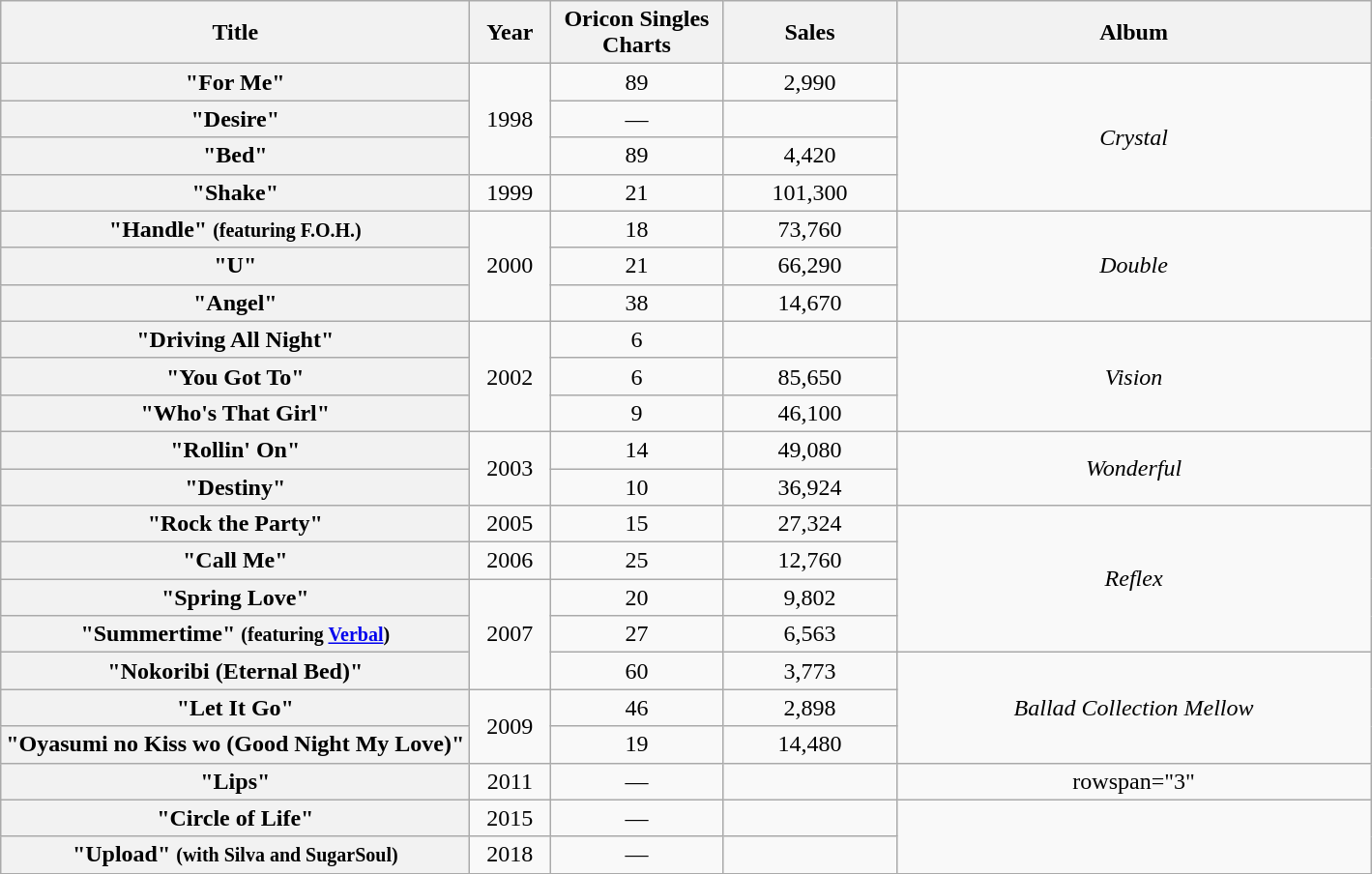<table class="wikitable plainrowheaders" style="text-align:center;">
<tr>
<th scope="col" rowspan="1">Title</th>
<th scope="col" rowspan="1" style="width:3em;">Year</th>
<th scope="col" rowspan="1" style="width:7em;">Oricon Singles Charts </th>
<th scope="col" rowspan="1" style="width:7em;">Sales</th>
<th scope="col" rowspan="1" style="width:20em;">Album</th>
</tr>
<tr>
<th scope="row">"For Me"</th>
<td rowspan="3">1998</td>
<td>89</td>
<td>2,990</td>
<td rowspan="4"><em>Crystal</em></td>
</tr>
<tr>
<th scope="row">"Desire"</th>
<td>—</td>
<td></td>
</tr>
<tr>
<th scope="row">"Bed"</th>
<td>89</td>
<td>4,420</td>
</tr>
<tr>
<th scope="row">"Shake"</th>
<td rowspan="1">1999</td>
<td>21</td>
<td>101,300</td>
</tr>
<tr>
<th scope="row">"Handle" <small>(featuring F.O.H.)</small></th>
<td rowspan="3">2000</td>
<td>18</td>
<td>73,760</td>
<td rowspan="3"><em>Double</em></td>
</tr>
<tr>
<th scope="row">"U"</th>
<td>21</td>
<td>66,290</td>
</tr>
<tr>
<th scope="row">"Angel"</th>
<td>38</td>
<td>14,670</td>
</tr>
<tr>
<th scope="row">"Driving All Night"</th>
<td rowspan="3">2002</td>
<td>6</td>
<td></td>
<td rowspan="3"><em>Vision</em></td>
</tr>
<tr>
<th scope="row">"You Got To"</th>
<td>6</td>
<td>85,650</td>
</tr>
<tr>
<th scope="row">"Who's That Girl"</th>
<td>9</td>
<td>46,100</td>
</tr>
<tr>
<th scope="row">"Rollin' On"</th>
<td rowspan="2">2003</td>
<td>14</td>
<td>49,080</td>
<td rowspan="2"><em>Wonderful</em></td>
</tr>
<tr>
<th scope="row">"Destiny"</th>
<td>10</td>
<td>36,924</td>
</tr>
<tr>
<th scope="row">"Rock the Party"</th>
<td rowspan="1">2005</td>
<td>15</td>
<td>27,324</td>
<td rowspan="4"><em>Reflex</em></td>
</tr>
<tr>
<th scope="row">"Call Me"</th>
<td rowspan="1">2006</td>
<td>25</td>
<td>12,760</td>
</tr>
<tr>
<th scope="row">"Spring Love"</th>
<td rowspan="3">2007</td>
<td>20</td>
<td>9,802</td>
</tr>
<tr>
<th scope="row">"Summertime" <small>(featuring <a href='#'>Verbal</a>)</small></th>
<td>27</td>
<td>6,563</td>
</tr>
<tr>
<th scope="row">"Nokoribi (Eternal Bed)"</th>
<td>60</td>
<td>3,773</td>
<td rowspan="3"><em>Ballad Collection Mellow</em></td>
</tr>
<tr>
<th scope="row">"Let It Go"</th>
<td rowspan="2">2009</td>
<td>46</td>
<td>2,898</td>
</tr>
<tr>
<th scope="row">"Oyasumi no Kiss wo (Good Night My Love)"</th>
<td>19</td>
<td>14,480</td>
</tr>
<tr>
<th scope="row">"Lips"</th>
<td rowspan="1">2011</td>
<td>—</td>
<td></td>
<td>rowspan="3" </td>
</tr>
<tr>
<th scope="row">"Circle of Life"</th>
<td rowspan="1">2015</td>
<td>—</td>
<td></td>
</tr>
<tr>
<th scope="row">"Upload" <small>(with Silva and SugarSoul)</small></th>
<td rowspan="1">2018</td>
<td>—</td>
<td></td>
</tr>
<tr>
</tr>
</table>
